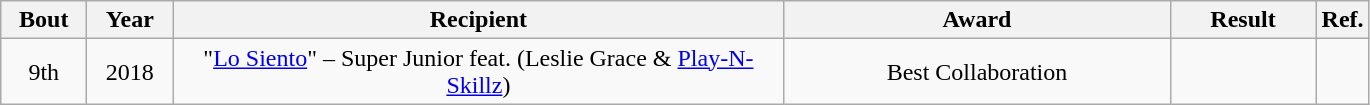<table class="wikitable">
<tr>
<th width="50">Bout</th>
<th width="50">Year</th>
<th width="400">Recipient</th>
<th width="250">Award</th>
<th width="90">Result</th>
<th>Ref.</th>
</tr>
<tr>
<td align="center">9th</td>
<td align="center">2018</td>
<td align="center">"<a href='#'>Lo Siento</a>" – Super Junior feat. (Leslie Grace & <a href='#'>Play-N-Skillz</a>)</td>
<td align="center">Best Collaboration</td>
<td></td>
<td></td>
</tr>
</table>
